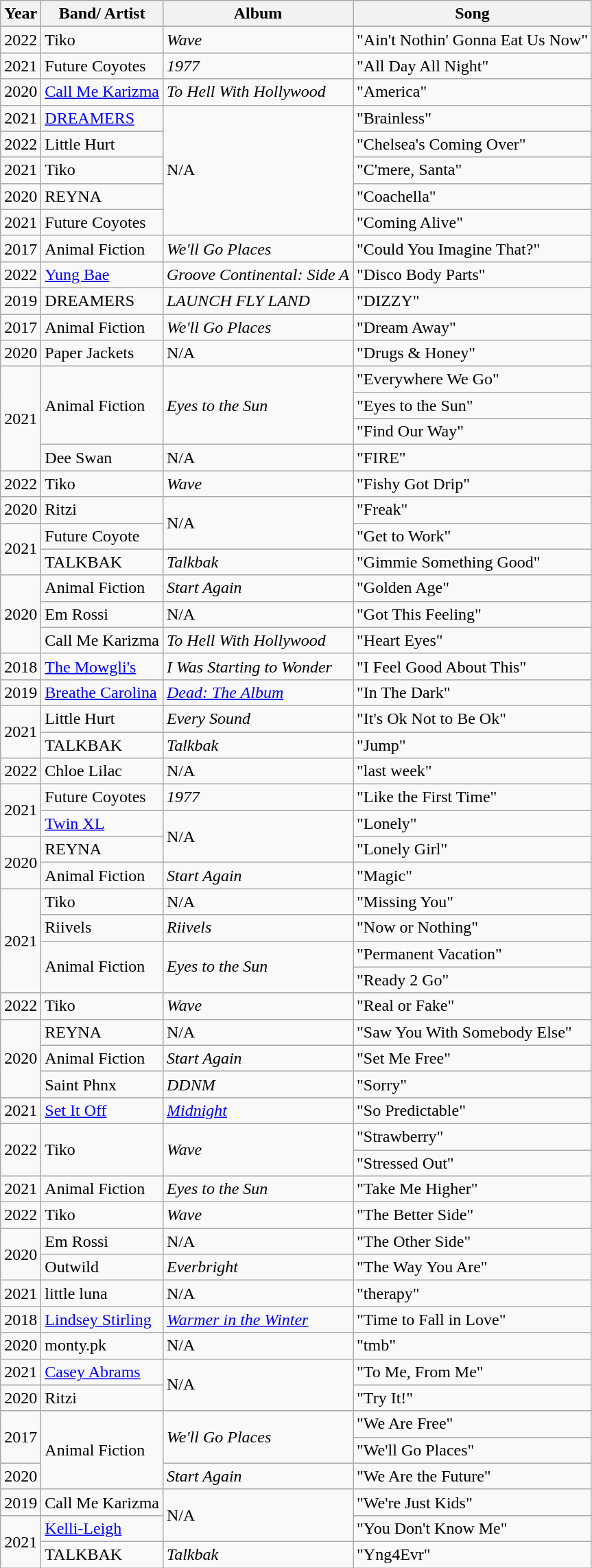<table class="wikitable">
<tr>
<th>Year</th>
<th>Band/ Artist</th>
<th>Album</th>
<th>Song</th>
</tr>
<tr>
<td>2022</td>
<td>Tiko</td>
<td><em>Wave</em></td>
<td>"Ain't Nothin' Gonna Eat Us Now"</td>
</tr>
<tr>
<td>2021</td>
<td>Future Coyotes</td>
<td><em>1977</em></td>
<td>"All Day All Night"</td>
</tr>
<tr>
<td>2020</td>
<td><a href='#'>Call Me Karizma</a></td>
<td><em>To Hell With Hollywood</em></td>
<td>"America"</td>
</tr>
<tr>
<td>2021</td>
<td><a href='#'>DREAMERS</a></td>
<td rowspan="5">N/A</td>
<td>"Brainless"</td>
</tr>
<tr>
<td>2022</td>
<td>Little Hurt</td>
<td>"Chelsea's Coming Over"</td>
</tr>
<tr>
<td>2021</td>
<td>Tiko</td>
<td>"C'mere, Santa"</td>
</tr>
<tr>
<td>2020</td>
<td>REYNA</td>
<td>"Coachella"</td>
</tr>
<tr>
<td>2021</td>
<td>Future Coyotes</td>
<td>"Coming Alive"</td>
</tr>
<tr>
<td>2017</td>
<td>Animal Fiction</td>
<td><em>We'll Go Places</em></td>
<td>"Could You Imagine That?"</td>
</tr>
<tr>
<td>2022</td>
<td><a href='#'>Yung Bae</a></td>
<td><em>Groove Continental: Side A</em></td>
<td>"Disco Body Parts"</td>
</tr>
<tr>
<td>2019</td>
<td>DREAMERS</td>
<td><em>LAUNCH FLY LAND</em></td>
<td>"DIZZY"</td>
</tr>
<tr>
<td>2017</td>
<td>Animal Fiction</td>
<td><em>We'll Go Places</em></td>
<td>"Dream Away"</td>
</tr>
<tr>
<td>2020</td>
<td>Paper Jackets</td>
<td>N/A</td>
<td>"Drugs & Honey"</td>
</tr>
<tr>
<td rowspan="4">2021</td>
<td rowspan="3">Animal Fiction</td>
<td rowspan="3"><em>Eyes to the Sun</em></td>
<td>"Everywhere We Go"</td>
</tr>
<tr>
<td>"Eyes to the Sun"</td>
</tr>
<tr>
<td>"Find Our Way"</td>
</tr>
<tr>
<td>Dee Swan</td>
<td>N/A</td>
<td>"FIRE"</td>
</tr>
<tr>
<td>2022</td>
<td>Tiko</td>
<td><em>Wave</em></td>
<td>"Fishy Got Drip"</td>
</tr>
<tr>
<td>2020</td>
<td>Ritzi</td>
<td rowspan="2">N/A</td>
<td>"Freak"</td>
</tr>
<tr>
<td rowspan="2">2021</td>
<td>Future Coyote</td>
<td>"Get to Work"</td>
</tr>
<tr>
<td>TALKBAK</td>
<td><em>Talkbak</em></td>
<td>"Gimmie Something Good"</td>
</tr>
<tr>
<td rowspan="3">2020</td>
<td>Animal Fiction</td>
<td><em>Start Again</em></td>
<td>"Golden Age"</td>
</tr>
<tr>
<td>Em Rossi</td>
<td>N/A</td>
<td>"Got This Feeling"</td>
</tr>
<tr>
<td>Call Me Karizma</td>
<td><em>To Hell With Hollywood</em></td>
<td>"Heart Eyes"</td>
</tr>
<tr>
<td>2018</td>
<td><a href='#'>The Mowgli's</a></td>
<td><em>I Was Starting to Wonder</em></td>
<td>"I Feel Good About This"</td>
</tr>
<tr>
<td>2019</td>
<td><a href='#'>Breathe Carolina</a></td>
<td><em><a href='#'>Dead: The Album</a></em></td>
<td>"In The Dark"</td>
</tr>
<tr>
<td rowspan="2">2021</td>
<td>Little Hurt</td>
<td><em>Every Sound</em></td>
<td>"It's Ok Not to Be Ok"</td>
</tr>
<tr>
<td>TALKBAK</td>
<td><em>Talkbak</em></td>
<td>"Jump"</td>
</tr>
<tr>
<td>2022</td>
<td>Chloe Lilac</td>
<td>N/A</td>
<td>"last week"</td>
</tr>
<tr>
<td rowspan="2">2021</td>
<td>Future Coyotes</td>
<td><em>1977</em></td>
<td>"Like the First Time"</td>
</tr>
<tr>
<td><a href='#'>Twin XL</a></td>
<td rowspan="2">N/A</td>
<td>"Lonely"</td>
</tr>
<tr>
<td rowspan="2">2020</td>
<td>REYNA</td>
<td>"Lonely Girl"</td>
</tr>
<tr>
<td>Animal Fiction</td>
<td><em>Start Again</em></td>
<td>"Magic"</td>
</tr>
<tr>
<td rowspan="4">2021</td>
<td>Tiko</td>
<td>N/A</td>
<td>"Missing You"</td>
</tr>
<tr>
<td>Riivels</td>
<td><em>Riivels</em></td>
<td>"Now or Nothing"</td>
</tr>
<tr>
<td rowspan="2">Animal Fiction</td>
<td rowspan="2"><em>Eyes to the Sun</em></td>
<td>"Permanent Vacation"</td>
</tr>
<tr>
<td>"Ready 2 Go"</td>
</tr>
<tr>
<td>2022</td>
<td>Tiko</td>
<td><em>Wave</em></td>
<td>"Real or Fake"</td>
</tr>
<tr>
<td rowspan="3">2020</td>
<td>REYNA</td>
<td>N/A</td>
<td>"Saw You With Somebody Else"</td>
</tr>
<tr>
<td>Animal Fiction</td>
<td><em>Start Again</em></td>
<td>"Set Me Free"</td>
</tr>
<tr>
<td>Saint Phnx</td>
<td><em>DDNM</em></td>
<td>"Sorry"</td>
</tr>
<tr>
<td>2021</td>
<td><a href='#'>Set It Off</a></td>
<td><em><a href='#'>Midnight</a></em></td>
<td>"So Predictable"</td>
</tr>
<tr>
<td rowspan="2">2022</td>
<td rowspan="2">Tiko</td>
<td rowspan="2"><em>Wave</em></td>
<td>"Strawberry"</td>
</tr>
<tr>
<td>"Stressed Out"</td>
</tr>
<tr>
<td>2021</td>
<td>Animal Fiction</td>
<td><em>Eyes to the Sun</em></td>
<td>"Take Me Higher"</td>
</tr>
<tr>
<td>2022</td>
<td>Tiko</td>
<td><em>Wave</em></td>
<td>"The Better Side"</td>
</tr>
<tr>
<td rowspan="2">2020</td>
<td>Em Rossi</td>
<td>N/A</td>
<td>"The Other Side"</td>
</tr>
<tr>
<td>Outwild</td>
<td><em>Everbright</em></td>
<td>"The Way You Are"</td>
</tr>
<tr>
<td>2021</td>
<td>little luna</td>
<td>N/A</td>
<td>"therapy"</td>
</tr>
<tr>
<td>2018</td>
<td><a href='#'>Lindsey Stirling</a></td>
<td><em><a href='#'>Warmer in the Winter</a></em></td>
<td>"Time to Fall in Love"</td>
</tr>
<tr>
<td>2020</td>
<td>monty.pk</td>
<td>N/A</td>
<td>"tmb"</td>
</tr>
<tr>
<td>2021</td>
<td><a href='#'>Casey Abrams</a></td>
<td rowspan="2">N/A</td>
<td>"To Me, From Me"</td>
</tr>
<tr>
<td>2020</td>
<td>Ritzi</td>
<td>"Try It!"</td>
</tr>
<tr>
<td rowspan="2">2017</td>
<td rowspan="3">Animal Fiction</td>
<td rowspan="2"><em>We'll Go Places</em></td>
<td>"We Are Free"</td>
</tr>
<tr>
<td>"We'll Go Places"</td>
</tr>
<tr>
<td>2020</td>
<td><em>Start Again</em></td>
<td>"We Are the Future"</td>
</tr>
<tr>
<td>2019</td>
<td>Call Me Karizma</td>
<td rowspan="2">N/A</td>
<td>"We're Just Kids"</td>
</tr>
<tr>
<td rowspan="2">2021</td>
<td><a href='#'>Kelli-Leigh</a></td>
<td>"You Don't Know Me"</td>
</tr>
<tr>
<td>TALKBAK</td>
<td><em>Talkbak</em></td>
<td>"Yng4Evr"</td>
</tr>
</table>
